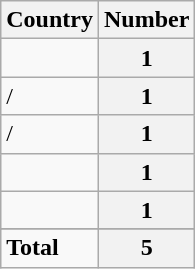<table class="wikitable centre sortable">
<tr>
<th>Country</th>
<th>Number</th>
</tr>
<tr>
<td></td>
<th>1</th>
</tr>
<tr>
<td>/</td>
<th>1</th>
</tr>
<tr>
<td>/</td>
<th>1</th>
</tr>
<tr>
<td></td>
<th>1</th>
</tr>
<tr>
<td></td>
<th>1</th>
</tr>
<tr>
</tr>
<tr class="sortbottom">
<td><strong>Total</strong></td>
<th>5</th>
</tr>
</table>
